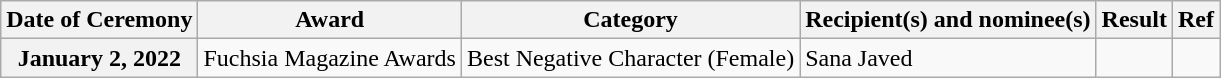<table class="wikitable sortable">
<tr>
<th>Date of Ceremony</th>
<th>Award</th>
<th>Category</th>
<th>Recipient(s) and nominee(s)</th>
<th>Result</th>
<th>Ref</th>
</tr>
<tr>
<th>January 2, 2022</th>
<td>Fuchsia Magazine Awards</td>
<td>Best Negative Character (Female)</td>
<td>Sana Javed</td>
<td></td>
<td></td>
</tr>
</table>
